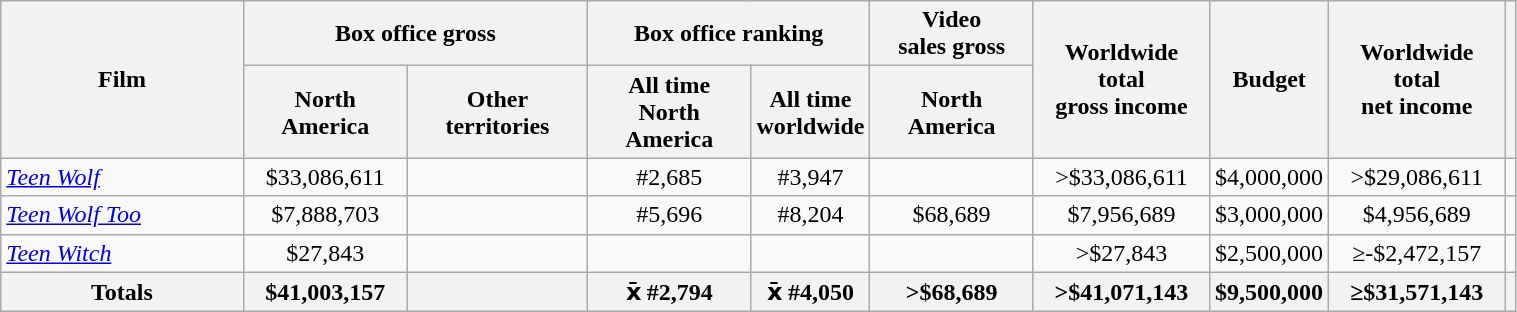<table class="wikitable sortable" width=80% border="1" style="text-align: center;">
<tr>
<th rowspan="2" style="width:16%;">Film</th>
<th colspan="2">Box office gross</th>
<th colspan="2">Box office ranking</th>
<th>Video <br>sales gross</th>
<th rowspan="2">Worldwide total<br>gross income</th>
<th rowspan="2">Budget</th>
<th rowspan="2">Worldwide total<br>net income</th>
<th rowspan="2"></th>
</tr>
<tr>
<th>North America</th>
<th>Other territories</th>
<th>All time <br>North America</th>
<th>All time <br>worldwide</th>
<th>North America</th>
</tr>
<tr>
<td style="text-align: left;"><em><a href='#'>Teen Wolf</a></em></td>
<td>$33,086,611</td>
<td></td>
<td>#2,685</td>
<td>#3,947</td>
<td></td>
<td>>$33,086,611</td>
<td>$4,000,000</td>
<td>>$29,086,611</td>
<td></td>
</tr>
<tr>
<td style="text-align: left;"><em><a href='#'>Teen Wolf Too</a></em></td>
<td>$7,888,703</td>
<td></td>
<td>#5,696</td>
<td>#8,204</td>
<td>$68,689</td>
<td>$7,956,689</td>
<td>$3,000,000</td>
<td>$4,956,689</td>
<td></td>
</tr>
<tr>
<td style="text-align: left;"><em><a href='#'>Teen Witch</a></em></td>
<td>$27,843</td>
<td></td>
<td></td>
<td></td>
<td></td>
<td>>$27,843</td>
<td>$2,500,000</td>
<td>≥-$2,472,157</td>
<td></td>
</tr>
<tr>
<th>Totals</th>
<th>$41,003,157</th>
<th></th>
<th>x̄ #2,794</th>
<th>x̄ #4,050</th>
<th>>$68,689</th>
<th>>$41,071,143</th>
<th>$9,500,000</th>
<th>≥$31,571,143</th>
<th></th>
</tr>
</table>
